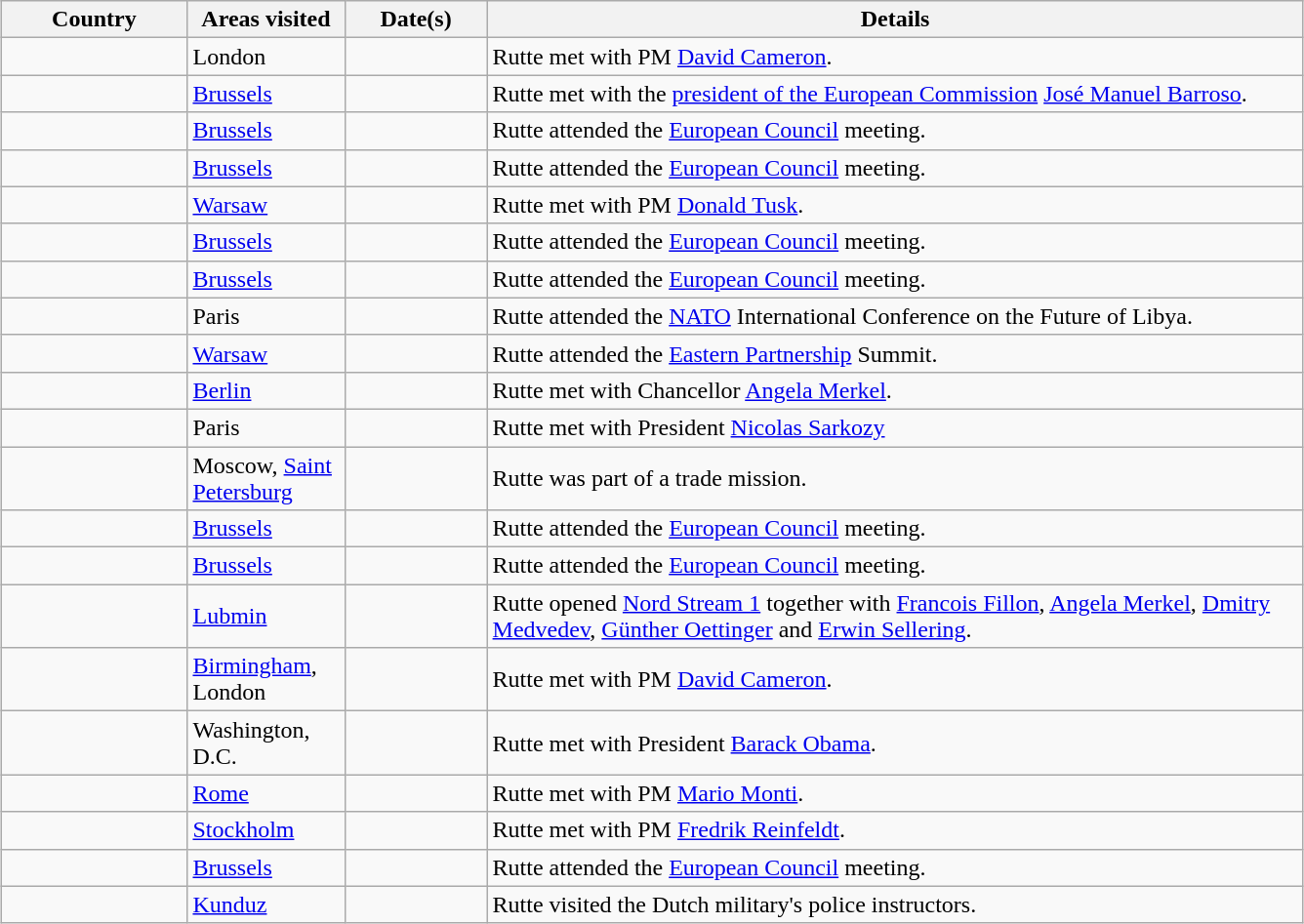<table class="wikitable sortable outercollapse" style="margin: 1em auto 1em auto">
<tr>
<th width=120>Country</th>
<th width=100>Areas visited</th>
<th width=90>Date(s)</th>
<th width=550 class=unsortable>Details</th>
</tr>
<tr>
<td></td>
<td>London</td>
<td></td>
<td>Rutte met with PM <a href='#'>David Cameron</a>.</td>
</tr>
<tr>
<td></td>
<td><a href='#'>Brussels</a></td>
<td></td>
<td>Rutte met with the <a href='#'>president of the European Commission</a> <a href='#'>José Manuel Barroso</a>.</td>
</tr>
<tr>
<td></td>
<td><a href='#'>Brussels</a></td>
<td></td>
<td>Rutte attended the <a href='#'>European Council</a> meeting.</td>
</tr>
<tr>
<td></td>
<td><a href='#'>Brussels</a></td>
<td></td>
<td>Rutte attended the <a href='#'>European Council</a> meeting.</td>
</tr>
<tr>
<td></td>
<td><a href='#'>Warsaw</a></td>
<td></td>
<td>Rutte met with PM <a href='#'>Donald Tusk</a>.</td>
</tr>
<tr>
<td></td>
<td><a href='#'>Brussels</a></td>
<td></td>
<td>Rutte attended the <a href='#'>European Council</a> meeting.</td>
</tr>
<tr>
<td></td>
<td><a href='#'>Brussels</a></td>
<td></td>
<td>Rutte attended the <a href='#'>European Council</a> meeting.</td>
</tr>
<tr>
<td></td>
<td>Paris</td>
<td></td>
<td>Rutte attended the <a href='#'>NATO</a> International Conference on the Future of Libya.</td>
</tr>
<tr>
<td></td>
<td><a href='#'>Warsaw</a></td>
<td></td>
<td>Rutte attended the <a href='#'>Eastern Partnership</a> Summit.</td>
</tr>
<tr>
<td></td>
<td><a href='#'>Berlin</a></td>
<td></td>
<td>Rutte met with Chancellor <a href='#'>Angela Merkel</a>.</td>
</tr>
<tr>
<td></td>
<td>Paris</td>
<td></td>
<td>Rutte met with President <a href='#'>Nicolas Sarkozy</a></td>
</tr>
<tr>
<td></td>
<td>Moscow, <a href='#'>Saint Petersburg</a></td>
<td></td>
<td>Rutte was part of a trade mission.</td>
</tr>
<tr>
<td></td>
<td><a href='#'>Brussels</a></td>
<td></td>
<td>Rutte attended the <a href='#'>European Council</a> meeting.</td>
</tr>
<tr>
<td></td>
<td><a href='#'>Brussels</a></td>
<td></td>
<td>Rutte attended the <a href='#'>European Council</a> meeting.</td>
</tr>
<tr>
<td></td>
<td><a href='#'>Lubmin</a></td>
<td></td>
<td>Rutte opened <a href='#'>Nord Stream 1</a> together with <a href='#'>Francois Fillon</a>, <a href='#'>Angela Merkel</a>, <a href='#'>Dmitry Medvedev</a>, <a href='#'>Günther Oettinger</a> and <a href='#'>Erwin Sellering</a>.</td>
</tr>
<tr>
<td></td>
<td><a href='#'>Birmingham</a>, London</td>
<td></td>
<td>Rutte met with PM <a href='#'>David Cameron</a>.</td>
</tr>
<tr>
<td></td>
<td>Washington, D.C.</td>
<td></td>
<td>Rutte met with President <a href='#'>Barack Obama</a>.</td>
</tr>
<tr>
<td></td>
<td><a href='#'>Rome</a></td>
<td></td>
<td>Rutte met with PM <a href='#'>Mario Monti</a>.</td>
</tr>
<tr>
<td></td>
<td><a href='#'>Stockholm</a></td>
<td></td>
<td>Rutte met with PM <a href='#'>Fredrik Reinfeldt</a>.</td>
</tr>
<tr>
<td></td>
<td><a href='#'>Brussels</a></td>
<td></td>
<td>Rutte attended the <a href='#'>European Council</a> meeting.</td>
</tr>
<tr>
<td></td>
<td><a href='#'>Kunduz</a></td>
<td></td>
<td>Rutte visited the Dutch military's police instructors.</td>
</tr>
</table>
